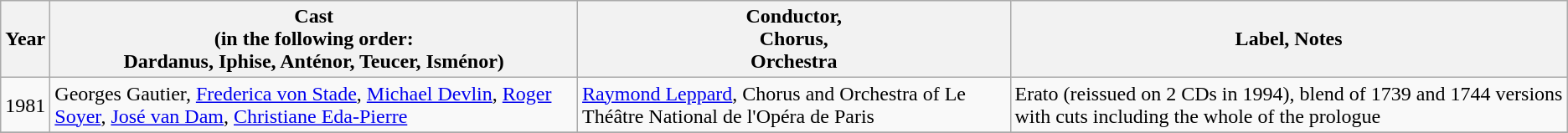<table class="wikitable">
<tr>
<th>Year</th>
<th>Cast<br>(in the following order:<br>Dardanus, Iphise, Anténor, Teucer, Isménor)</th>
<th>Conductor,<br>Chorus, <br>Orchestra</th>
<th>Label, Notes</th>
</tr>
<tr>
<td>1981</td>
<td>Georges Gautier, <a href='#'>Frederica von Stade</a>, <a href='#'>Michael Devlin</a>, <a href='#'>Roger Soyer</a>, <a href='#'>José van Dam</a>, <a href='#'>Christiane Eda-Pierre</a></td>
<td><a href='#'>Raymond Leppard</a>, Chorus and Orchestra of Le Théâtre National de l'Opéra de Paris</td>
<td>Erato (reissued on 2 CDs in 1994), blend of 1739 and 1744 versions with cuts including the whole of the prologue</td>
</tr>
<tr>
</tr>
</table>
